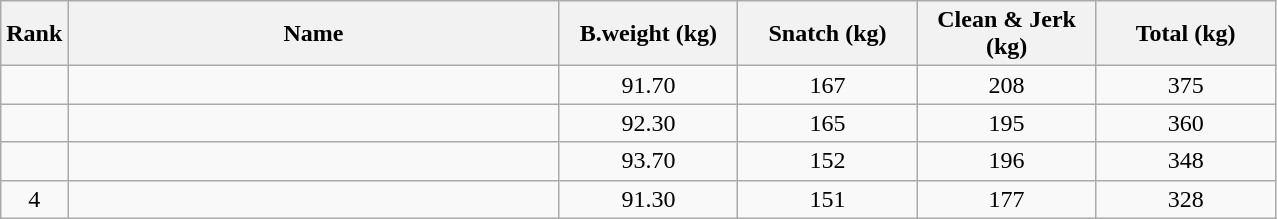<table class="wikitable" style="text-align:center;">
<tr>
<th>Rank</th>
<th style="width:20em;">Name</th>
<th style="width:7em;">B.weight (kg)</th>
<th style="width:7em;">Snatch (kg)</th>
<th style="width:7em;">Clean & Jerk (kg)</th>
<th style="width:7em;">Total (kg)</th>
</tr>
<tr>
<td></td>
<td align=left></td>
<td>91.70</td>
<td>167</td>
<td>208</td>
<td>375</td>
</tr>
<tr>
<td></td>
<td align=left></td>
<td>92.30</td>
<td>165</td>
<td>195</td>
<td>360</td>
</tr>
<tr>
<td></td>
<td align=left></td>
<td>93.70</td>
<td>152</td>
<td>196</td>
<td>348</td>
</tr>
<tr>
<td>4</td>
<td align=left></td>
<td>91.30</td>
<td>151</td>
<td>177</td>
<td>328</td>
</tr>
</table>
